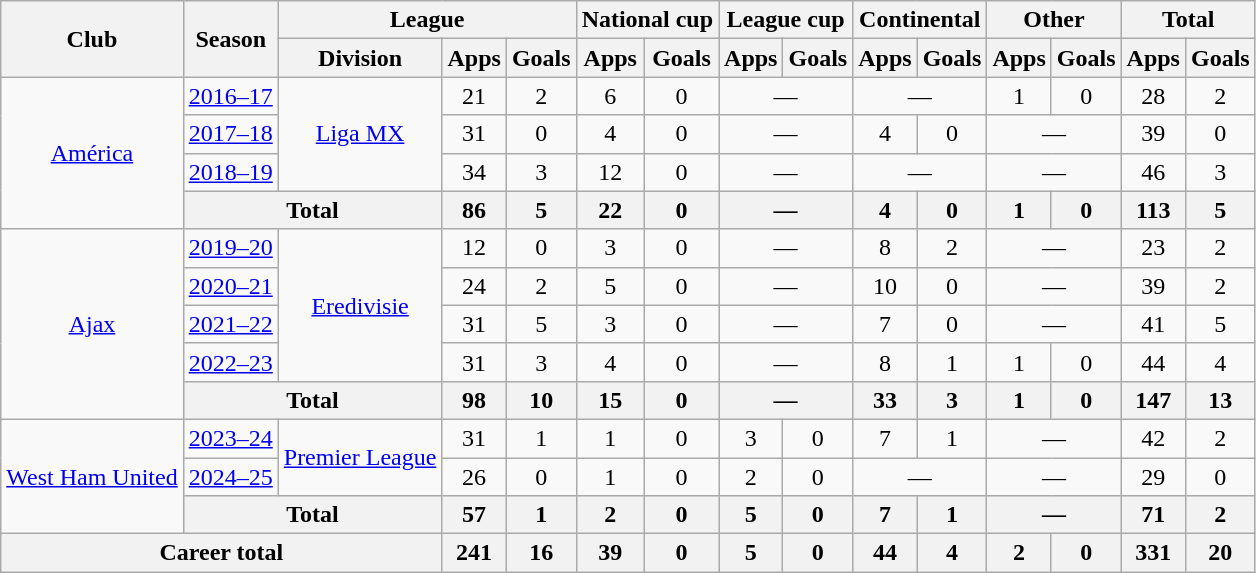<table class="wikitable" style="text-align:center">
<tr>
<th rowspan="2">Club</th>
<th rowspan="2">Season</th>
<th colspan="3">League</th>
<th colspan="2">National cup</th>
<th colspan="2">League cup</th>
<th colspan="2">Continental</th>
<th colspan="2">Other</th>
<th colspan="2">Total</th>
</tr>
<tr>
<th>Division</th>
<th>Apps</th>
<th>Goals</th>
<th>Apps</th>
<th>Goals</th>
<th>Apps</th>
<th>Goals</th>
<th>Apps</th>
<th>Goals</th>
<th>Apps</th>
<th>Goals</th>
<th>Apps</th>
<th>Goals</th>
</tr>
<tr>
<td rowspan="4"><a href='#'>América</a></td>
<td><a href='#'>2016–17</a></td>
<td rowspan="3"><a href='#'>Liga MX</a></td>
<td>21</td>
<td>2</td>
<td>6</td>
<td>0</td>
<td colspan="2">—</td>
<td colspan="2">—</td>
<td>1</td>
<td>0</td>
<td>28</td>
<td>2</td>
</tr>
<tr>
<td><a href='#'>2017–18</a></td>
<td>31</td>
<td>0</td>
<td>4</td>
<td>0</td>
<td colspan="2">—</td>
<td>4</td>
<td>0</td>
<td colspan="2">—</td>
<td>39</td>
<td>0</td>
</tr>
<tr>
<td><a href='#'>2018–19</a></td>
<td>34</td>
<td>3</td>
<td>12</td>
<td>0</td>
<td colspan="2">—</td>
<td colspan="2">—</td>
<td colspan="2">—</td>
<td>46</td>
<td>3</td>
</tr>
<tr>
<th colspan="2">Total</th>
<th>86</th>
<th>5</th>
<th>22</th>
<th>0</th>
<th colspan="2">—</th>
<th>4</th>
<th>0</th>
<th>1</th>
<th>0</th>
<th>113</th>
<th>5</th>
</tr>
<tr>
<td rowspan="5"><a href='#'>Ajax</a></td>
<td><a href='#'>2019–20</a></td>
<td rowspan="4"><a href='#'>Eredivisie</a></td>
<td>12</td>
<td>0</td>
<td>3</td>
<td>0</td>
<td colspan="2">—</td>
<td>8</td>
<td>2</td>
<td colspan="2">—</td>
<td>23</td>
<td>2</td>
</tr>
<tr>
<td><a href='#'>2020–21</a></td>
<td>24</td>
<td>2</td>
<td>5</td>
<td>0</td>
<td colspan="2">—</td>
<td>10</td>
<td>0</td>
<td colspan="2">—</td>
<td>39</td>
<td>2</td>
</tr>
<tr>
<td><a href='#'>2021–22</a></td>
<td>31</td>
<td>5</td>
<td>3</td>
<td>0</td>
<td colspan="2">—</td>
<td>7</td>
<td>0</td>
<td colspan="2">—</td>
<td>41</td>
<td>5</td>
</tr>
<tr>
<td><a href='#'>2022–23</a></td>
<td>31</td>
<td>3</td>
<td>4</td>
<td>0</td>
<td colspan="2">—</td>
<td>8</td>
<td>1</td>
<td>1</td>
<td>0</td>
<td>44</td>
<td>4</td>
</tr>
<tr>
<th colspan="2">Total</th>
<th>98</th>
<th>10</th>
<th>15</th>
<th>0</th>
<th colspan="2">—</th>
<th>33</th>
<th>3</th>
<th>1</th>
<th>0</th>
<th>147</th>
<th>13</th>
</tr>
<tr>
<td rowspan="3"><a href='#'>West Ham United</a></td>
<td><a href='#'>2023–24</a></td>
<td rowspan="2"><a href='#'>Premier League</a></td>
<td>31</td>
<td>1</td>
<td>1</td>
<td>0</td>
<td>3</td>
<td>0</td>
<td>7</td>
<td>1</td>
<td colspan="2">—</td>
<td>42</td>
<td>2</td>
</tr>
<tr>
<td><a href='#'>2024–25</a></td>
<td>26</td>
<td>0</td>
<td>1</td>
<td>0</td>
<td>2</td>
<td>0</td>
<td colspan="2">—</td>
<td colspan="2">—</td>
<td>29</td>
<td>0</td>
</tr>
<tr>
<th colspan="2">Total</th>
<th>57</th>
<th>1</th>
<th>2</th>
<th>0</th>
<th>5</th>
<th>0</th>
<th>7</th>
<th>1</th>
<th colspan="2">—</th>
<th>71</th>
<th>2</th>
</tr>
<tr>
<th colspan="3">Career total</th>
<th>241</th>
<th>16</th>
<th>39</th>
<th>0</th>
<th>5</th>
<th>0</th>
<th>44</th>
<th>4</th>
<th>2</th>
<th>0</th>
<th>331</th>
<th>20</th>
</tr>
</table>
